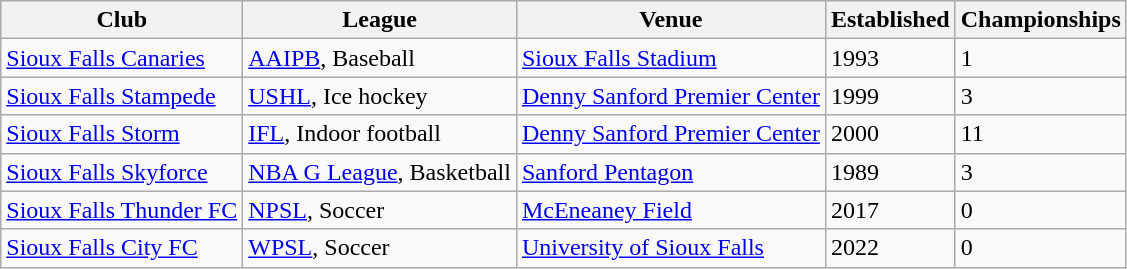<table class="wikitable">
<tr>
<th scope="col">Club</th>
<th scope="col">League</th>
<th scope="col">Venue</th>
<th scope="col">Established</th>
<th scope="col">Championships</th>
</tr>
<tr>
<td><a href='#'>Sioux Falls Canaries</a></td>
<td><a href='#'>AAIPB</a>, Baseball</td>
<td><a href='#'>Sioux Falls Stadium</a></td>
<td>1993</td>
<td>1</td>
</tr>
<tr>
<td><a href='#'>Sioux Falls Stampede</a></td>
<td><a href='#'>USHL</a>, Ice hockey</td>
<td><a href='#'>Denny Sanford Premier Center</a></td>
<td>1999</td>
<td>3</td>
</tr>
<tr>
<td><a href='#'>Sioux Falls Storm</a></td>
<td><a href='#'>IFL</a>, Indoor football</td>
<td><a href='#'>Denny Sanford Premier Center</a></td>
<td>2000</td>
<td>11</td>
</tr>
<tr>
<td><a href='#'>Sioux Falls Skyforce</a></td>
<td><a href='#'>NBA G League</a>, Basketball</td>
<td><a href='#'>Sanford Pentagon</a></td>
<td>1989</td>
<td>3</td>
</tr>
<tr>
<td><a href='#'>Sioux Falls Thunder FC</a></td>
<td><a href='#'>NPSL</a>, Soccer</td>
<td><a href='#'>McEneaney Field</a></td>
<td>2017</td>
<td>0</td>
</tr>
<tr>
<td><a href='#'>Sioux Falls City FC</a></td>
<td><a href='#'>WPSL</a>, Soccer</td>
<td><a href='#'>University of Sioux Falls</a></td>
<td>2022</td>
<td>0</td>
</tr>
</table>
